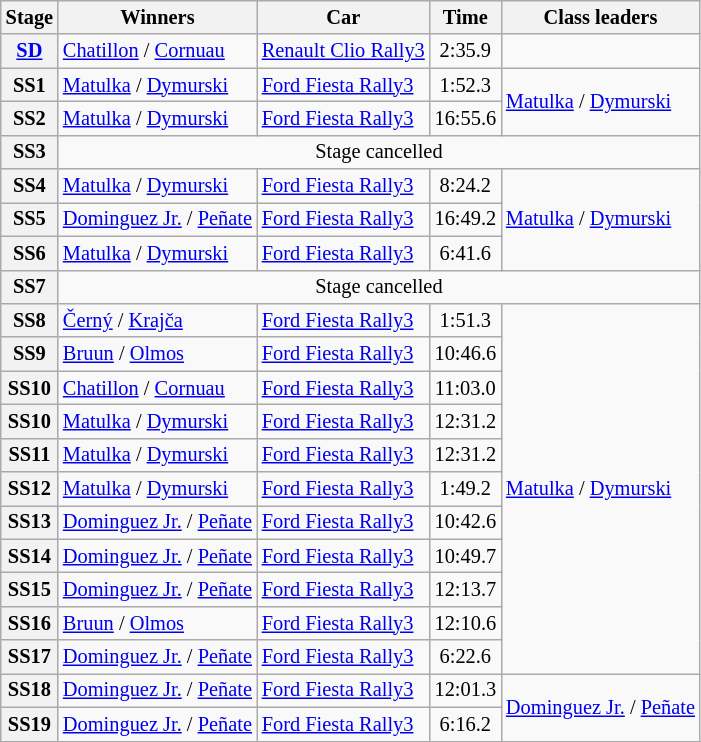<table class="wikitable" style="font-size:85%">
<tr>
<th>Stage</th>
<th>Winners</th>
<th>Car</th>
<th>Time</th>
<th>Class leaders</th>
</tr>
<tr>
<th><a href='#'>SD</a></th>
<td><a href='#'>Chatillon</a> / <a href='#'>Cornuau</a></td>
<td><a href='#'>Renault Clio Rally3</a></td>
<td align="center">2:35.9</td>
<td></td>
</tr>
<tr>
<th>SS1</th>
<td><a href='#'>Matulka</a> / <a href='#'>Dymurski</a></td>
<td><a href='#'>Ford Fiesta Rally3</a></td>
<td align="center">1:52.3</td>
<td rowspan="2"><a href='#'>Matulka</a> / <a href='#'>Dymurski</a></td>
</tr>
<tr>
<th>SS2</th>
<td><a href='#'>Matulka</a> / <a href='#'>Dymurski</a></td>
<td><a href='#'>Ford Fiesta Rally3</a></td>
<td align="center">16:55.6</td>
</tr>
<tr>
<th>SS3</th>
<td colspan="4" align="center">Stage cancelled</td>
</tr>
<tr>
<th>SS4</th>
<td><a href='#'>Matulka</a> / <a href='#'>Dymurski</a></td>
<td><a href='#'>Ford Fiesta Rally3</a></td>
<td align="center">8:24.2</td>
<td rowspan="3"><a href='#'>Matulka</a> / <a href='#'>Dymurski</a></td>
</tr>
<tr>
<th>SS5</th>
<td><a href='#'>Dominguez Jr.</a> / <a href='#'>Peñate</a></td>
<td><a href='#'>Ford Fiesta Rally3</a></td>
<td align="center">16:49.2</td>
</tr>
<tr>
<th>SS6</th>
<td><a href='#'>Matulka</a> / <a href='#'>Dymurski</a></td>
<td><a href='#'>Ford Fiesta Rally3</a></td>
<td align="center">6:41.6</td>
</tr>
<tr>
<th>SS7</th>
<td colspan="4" align="center">Stage cancelled</td>
</tr>
<tr>
<th>SS8</th>
<td><a href='#'>Černý</a> / <a href='#'>Krajča</a></td>
<td><a href='#'>Ford Fiesta Rally3</a></td>
<td align="center">1:51.3</td>
<td rowspan="11"><a href='#'>Matulka</a> / <a href='#'>Dymurski</a></td>
</tr>
<tr>
<th>SS9</th>
<td><a href='#'>Bruun</a> / <a href='#'>Olmos</a></td>
<td><a href='#'>Ford Fiesta Rally3</a></td>
<td align="center">10:46.6</td>
</tr>
<tr>
<th>SS10</th>
<td><a href='#'>Chatillon</a> / <a href='#'>Cornuau</a></td>
<td><a href='#'>Ford Fiesta Rally3</a></td>
<td align="center">11:03.0</td>
</tr>
<tr>
<th>SS10</th>
<td><a href='#'>Matulka</a> / <a href='#'>Dymurski</a></td>
<td><a href='#'>Ford Fiesta Rally3</a></td>
<td align="center">12:31.2</td>
</tr>
<tr>
<th>SS11</th>
<td><a href='#'>Matulka</a> / <a href='#'>Dymurski</a></td>
<td><a href='#'>Ford Fiesta Rally3</a></td>
<td align="center">12:31.2</td>
</tr>
<tr>
<th>SS12</th>
<td><a href='#'>Matulka</a> / <a href='#'>Dymurski</a></td>
<td><a href='#'>Ford Fiesta Rally3</a></td>
<td align="center">1:49.2</td>
</tr>
<tr>
<th>SS13</th>
<td><a href='#'>Dominguez Jr.</a> / <a href='#'>Peñate</a></td>
<td><a href='#'>Ford Fiesta Rally3</a></td>
<td align="center">10:42.6</td>
</tr>
<tr>
<th>SS14</th>
<td><a href='#'>Dominguez Jr.</a> / <a href='#'>Peñate</a></td>
<td><a href='#'>Ford Fiesta Rally3</a></td>
<td align="center">10:49.7</td>
</tr>
<tr>
<th>SS15</th>
<td><a href='#'>Dominguez Jr.</a> / <a href='#'>Peñate</a></td>
<td><a href='#'>Ford Fiesta Rally3</a></td>
<td align="center">12:13.7</td>
</tr>
<tr>
<th>SS16</th>
<td><a href='#'>Bruun</a> / <a href='#'>Olmos</a></td>
<td><a href='#'>Ford Fiesta Rally3</a></td>
<td align="center">12:10.6</td>
</tr>
<tr>
<th>SS17</th>
<td><a href='#'>Dominguez Jr.</a> / <a href='#'>Peñate</a></td>
<td><a href='#'>Ford Fiesta Rally3</a></td>
<td align="center">6:22.6</td>
</tr>
<tr>
<th>SS18</th>
<td><a href='#'>Dominguez Jr.</a> / <a href='#'>Peñate</a></td>
<td><a href='#'>Ford Fiesta Rally3</a></td>
<td align="center">12:01.3</td>
<td rowspan="2"><a href='#'>Dominguez Jr.</a> / <a href='#'>Peñate</a></td>
</tr>
<tr>
<th>SS19</th>
<td><a href='#'>Dominguez Jr.</a> / <a href='#'>Peñate</a></td>
<td><a href='#'>Ford Fiesta Rally3</a></td>
<td align="center">6:16.2</td>
</tr>
</table>
